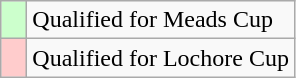<table class="wikitable">
<tr>
<td style="width:10px;background:#cfc"></td>
<td>Qualified for Meads Cup</td>
</tr>
<tr>
<td style="width:10px;background:#fcc"></td>
<td>Qualified for Lochore Cup</td>
</tr>
</table>
